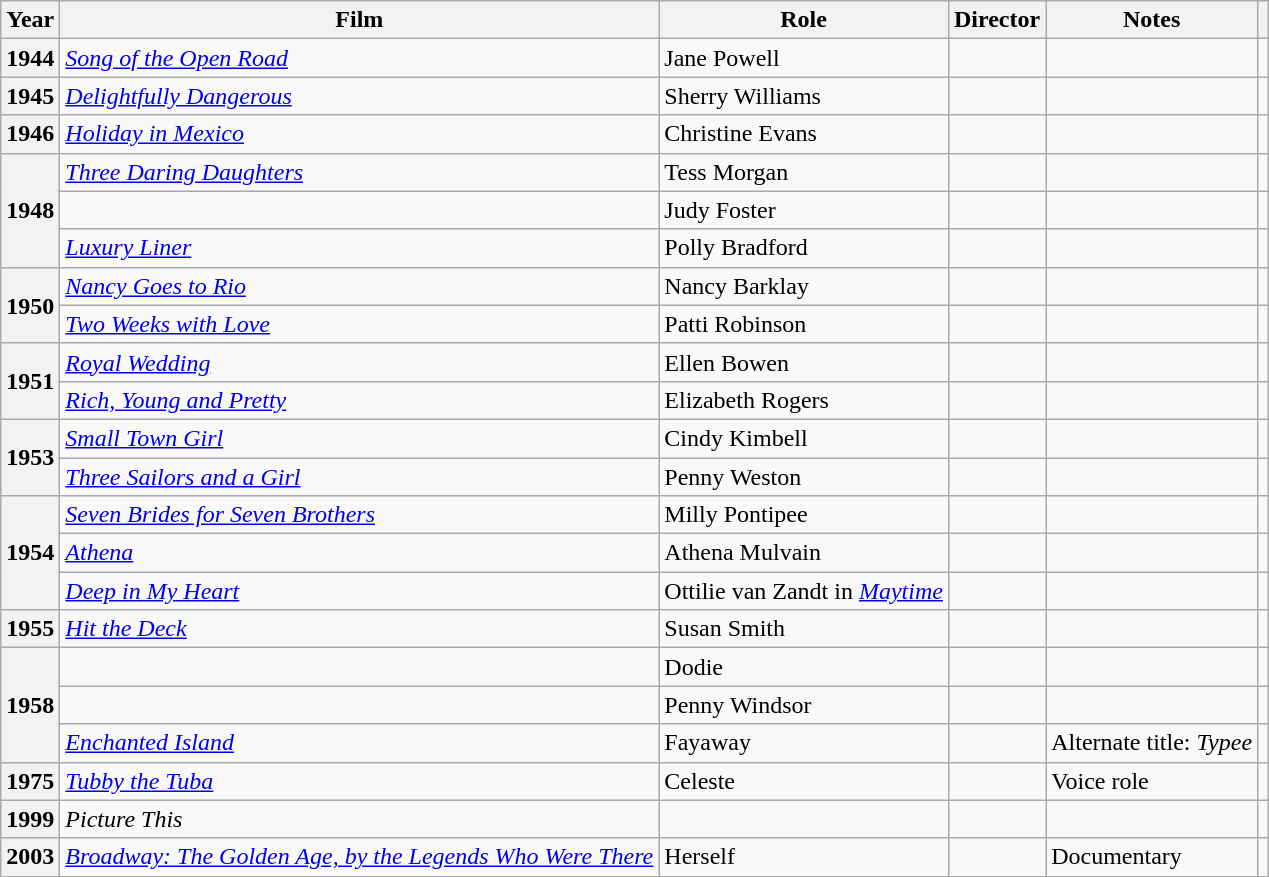<table class="wikitable sortable plainrowheaders">
<tr>
<th>Year</th>
<th>Film</th>
<th>Role</th>
<th>Director</th>
<th>Notes</th>
<th class="unsortable"></th>
</tr>
<tr>
<th scope="row">1944</th>
<td><em><a href='#'>Song of the Open Road</a></em></td>
<td>Jane Powell</td>
<td></td>
<td></td>
<td style="text-align:center;"></td>
</tr>
<tr>
<th scope="row">1945</th>
<td><em><a href='#'>Delightfully Dangerous</a></em></td>
<td>Sherry Williams</td>
<td></td>
<td></td>
<td style="text-align:center;"></td>
</tr>
<tr>
<th scope="row">1946</th>
<td><em><a href='#'>Holiday in Mexico</a></em></td>
<td>Christine Evans</td>
<td></td>
<td></td>
<td style="text-align:center;"></td>
</tr>
<tr>
<th rowspan=3  scope="row">1948</th>
<td><em><a href='#'>Three Daring Daughters</a></em></td>
<td>Tess Morgan</td>
<td></td>
<td></td>
<td style="text-align:center;"></td>
</tr>
<tr>
<td><em></em></td>
<td>Judy Foster</td>
<td></td>
<td></td>
<td style="text-align:center;"></td>
</tr>
<tr>
<td><em><a href='#'>Luxury Liner</a></em></td>
<td>Polly Bradford</td>
<td></td>
<td></td>
<td style="text-align:center;"></td>
</tr>
<tr>
<th rowspan=2   scope="row">1950</th>
<td><em><a href='#'>Nancy Goes to Rio</a></em></td>
<td>Nancy Barklay</td>
<td></td>
<td></td>
<td style="text-align:center;"></td>
</tr>
<tr>
<td><em><a href='#'>Two Weeks with Love</a></em></td>
<td>Patti Robinson</td>
<td></td>
<td></td>
<td style="text-align:center;"></td>
</tr>
<tr>
<th rowspan=2   scope="row">1951</th>
<td><em><a href='#'>Royal Wedding</a></em></td>
<td>Ellen Bowen</td>
<td></td>
<td></td>
<td style="text-align:center;"></td>
</tr>
<tr>
<td><em><a href='#'>Rich, Young and Pretty</a></em></td>
<td>Elizabeth Rogers</td>
<td></td>
<td></td>
<td style="text-align:center;"></td>
</tr>
<tr>
<th rowspan=2  scope="row">1953</th>
<td><em><a href='#'>Small Town Girl</a></em></td>
<td>Cindy Kimbell</td>
<td></td>
<td></td>
<td style="text-align:center;"></td>
</tr>
<tr>
<td><em><a href='#'>Three Sailors and a Girl</a></em></td>
<td>Penny Weston</td>
<td></td>
<td></td>
<td style="text-align:center;"></td>
</tr>
<tr>
<th rowspan=3  scope="row">1954</th>
<td><em><a href='#'>Seven Brides for Seven Brothers</a></em></td>
<td>Milly Pontipee</td>
<td></td>
<td></td>
<td style="text-align:center;"></td>
</tr>
<tr>
<td><em><a href='#'>Athena</a></em></td>
<td>Athena Mulvain</td>
<td></td>
<td></td>
<td style="text-align:center;"></td>
</tr>
<tr>
<td><em><a href='#'>Deep in My Heart</a></em></td>
<td>Ottilie van Zandt in <em><a href='#'>Maytime</a></em></td>
<td></td>
<td></td>
<td style="text-align:center;"></td>
</tr>
<tr>
<th scope="row">1955</th>
<td><em><a href='#'>Hit the Deck</a></em></td>
<td>Susan Smith</td>
<td></td>
<td></td>
<td style="text-align:center;"></td>
</tr>
<tr>
<th rowspan=3  scope="row">1958</th>
<td><em></em></td>
<td>Dodie</td>
<td></td>
<td></td>
<td style="text-align:center;"></td>
</tr>
<tr>
<td><em></em></td>
<td>Penny Windsor</td>
<td></td>
<td></td>
<td style="text-align:center;"></td>
</tr>
<tr>
<td><em><a href='#'>Enchanted Island</a></em></td>
<td>Fayaway</td>
<td></td>
<td>Alternate title: <em>Typee</em></td>
<td style="text-align:center;"></td>
</tr>
<tr>
<th scope="row">1975</th>
<td><em><a href='#'>Tubby the Tuba</a></em></td>
<td>Celeste</td>
<td></td>
<td>Voice role</td>
<td style="text-align:center;"></td>
</tr>
<tr>
<th scope="row">1999</th>
<td><em>Picture This</em></td>
<td></td>
<td></td>
<td></td>
<td style="text-align:center;"></td>
</tr>
<tr>
<th scope="row">2003</th>
<td><em><a href='#'>Broadway: The Golden Age, by the Legends Who Were There</a></em></td>
<td>Herself</td>
<td></td>
<td>Documentary</td>
<td style="text-align:center;"></td>
</tr>
<tr>
</tr>
</table>
